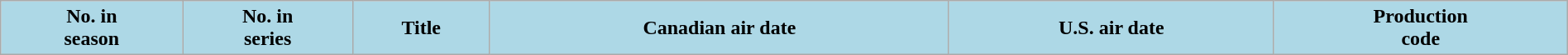<table class="wikitable plainrowheaders" style="width:100%">
<tr>
<th style="background-color: lightblue">No. in<br>season</th>
<th style="background-color: lightblue">No. in<br>series</th>
<th style="background-color: lightblue">Title</th>
<th style="background-color: lightblue">Canadian air date</th>
<th style="background-color: lightblue">U.S. air date</th>
<th style="background-color: lightblue">Production<br>code<br>






</th>
</tr>
</table>
